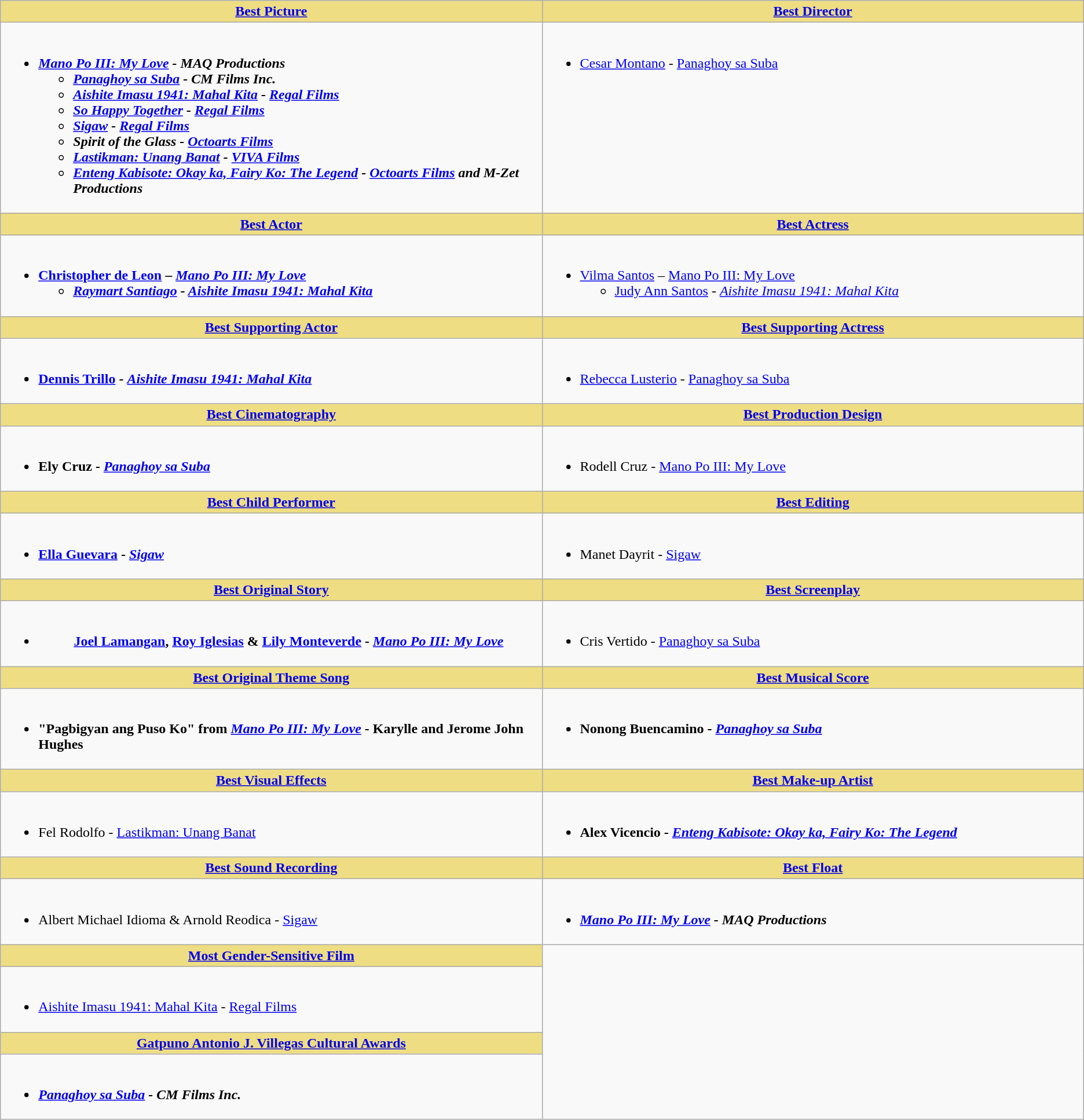<table class=wikitable>
<tr>
<th style="background:#EEDD82; width:50%"><a href='#'>Best Picture</a></th>
<th style="background:#EEDD82; width:50%"><a href='#'>Best Director</a></th>
</tr>
<tr>
<td valign="top"><br><ul><li><strong><em><a href='#'>Mano Po III: My Love</a><em> - MAQ Productions<strong><ul><li></em><a href='#'>Panaghoy sa Suba</a><em> - CM Films Inc. </li><li></em><a href='#'>Aishite Imasu 1941: Mahal Kita</a><em> - <a href='#'>Regal Films</a> </li><li></em><a href='#'>So Happy Together</a><em> - <a href='#'>Regal Films</a></li><li></em><a href='#'>Sigaw</a><em> - <a href='#'>Regal Films</a></li><li></em>Spirit of the Glass<em> - <a href='#'>Octoarts Films</a></li><li></em><a href='#'>Lastikman: Unang Banat</a><em> - <a href='#'>VIVA Films</a></li><li></em><a href='#'>Enteng Kabisote: Okay ka, Fairy Ko: The Legend</a><em> - <a href='#'>Octoarts Films</a> and M-Zet Productions</li></ul></li></ul></td>
<td valign="top"><br><ul><li></strong><a href='#'>Cesar Montano</a> - </em><a href='#'>Panaghoy sa Suba</a></em></strong></li></ul></td>
</tr>
<tr>
<th style="background:#EEDD82; width:50%"><a href='#'>Best Actor</a></th>
<th style="background:#EEDD82; width:50%"><a href='#'>Best Actress</a></th>
</tr>
<tr>
<td valign="top"><br><ul><li><strong><a href='#'>Christopher de Leon</a> – <em><a href='#'>Mano Po III: My Love</a><strong><em><ul><li><a href='#'>Raymart Santiago</a> - </em><a href='#'>Aishite Imasu 1941: Mahal Kita</a><em></li></ul></li></ul></td>
<td valign="top"><br><ul><li></strong><a href='#'>Vilma Santos</a> – </em><a href='#'>Mano Po III: My Love</a></em></strong><ul><li><a href='#'>Judy Ann Santos</a> - <em><a href='#'>Aishite Imasu 1941: Mahal Kita</a></em></li></ul></li></ul></td>
</tr>
<tr>
<th style="background:#EEDD82; width:50%"><a href='#'>Best Supporting Actor</a></th>
<th style="background:#EEDD82; width:50%"><a href='#'>Best Supporting Actress</a></th>
</tr>
<tr>
<td valign="top"><br><ul><li><strong><a href='#'>Dennis Trillo</a> - <em><a href='#'>Aishite Imasu 1941: Mahal Kita</a><strong><em></li></ul></td>
<td valign="top"><br><ul><li></strong><a href='#'>Rebecca Lusterio</a> - </em><a href='#'>Panaghoy sa Suba</a></em></strong></li></ul></td>
</tr>
<tr>
<th style="background:#EEDD82; width:50%"><a href='#'>Best Cinematography</a></th>
<th style="background:#EEDD82; width:50%"><a href='#'>Best Production Design</a></th>
</tr>
<tr>
<td valign="top"><br><ul><li><strong>Ely Cruz - <em><a href='#'>Panaghoy sa Suba</a><strong><em></li></ul></td>
<td valign="top"><br><ul><li></strong>Rodell Cruz - </em><a href='#'>Mano Po III: My Love</a></em></strong></li></ul></td>
</tr>
<tr>
<th style="background:#EEDD82; width:50%"><a href='#'>Best Child Performer</a></th>
<th style="background:#EEDD82; width:50%"><a href='#'>Best Editing</a></th>
</tr>
<tr>
<td valign="top"><br><ul><li><strong><a href='#'>Ella Guevara</a>  - <em><a href='#'>Sigaw</a><strong><em></li></ul></td>
<td valign="top"><br><ul><li></strong>Manet Dayrit - </em><a href='#'>Sigaw</a></em></strong></li></ul></td>
</tr>
<tr>
<th style="background:#EEDD82; width:50%"><a href='#'>Best Original Story</a></th>
<th style="background:#EEDD82; width:50%"><a href='#'>Best Screenplay</a></th>
</tr>
<tr>
<td valign="top" align=center><br><ul><li><strong><a href='#'>Joel Lamangan</a>, <a href='#'>Roy Iglesias</a> & <a href='#'>Lily Monteverde</a> - <em><a href='#'>Mano Po III: My Love</a><strong><em></li></ul></td>
<td valign="top"><br><ul><li></strong>Cris Vertido - </em><a href='#'>Panaghoy sa Suba</a></em></strong></li></ul></td>
</tr>
<tr>
<th style="background:#EEDD82; width:50%"><a href='#'>Best Original Theme Song</a></th>
<th style="background:#EEDD82; width:50%"><a href='#'>Best Musical Score</a></th>
</tr>
<tr>
<td valign="top"><br><ul><li><strong>"Pagbigyan ang Puso Ko" from <em><a href='#'>Mano Po III: My Love</a></em> - Karylle and Jerome John Hughes</strong></li></ul></td>
<td valign="top"><br><ul><li><strong>Nonong Buencamino - <em><a href='#'>Panaghoy sa Suba</a><strong><em></li></ul></td>
</tr>
<tr>
<th style="background:#EEDD82; width:50%"><a href='#'>Best Visual Effects</a></th>
<th style="background:#EEDD82; width:50%"><a href='#'>Best Make-up Artist</a></th>
</tr>
<tr>
<td valign="top"><br><ul><li></strong>Fel Rodolfo - </em><a href='#'>Lastikman: Unang Banat</a></em></strong></li></ul></td>
<td valign="top"><br><ul><li><strong>Alex Vicencio - <em><a href='#'>Enteng Kabisote: Okay ka, Fairy Ko: The Legend</a><strong><em></li></ul></td>
</tr>
<tr>
<th style="background:#EEDD82; width:50%"><a href='#'>Best Sound Recording</a></th>
<th style="background:#EEDD82; width:50%"><a href='#'>Best Float</a></th>
</tr>
<tr>
<td valign="top"><br><ul><li></strong>Albert Michael Idioma & Arnold Reodica - </em><a href='#'>Sigaw</a></em></strong></li></ul></td>
<td valign="top"><br><ul><li><strong><em><a href='#'>Mano Po III: My Love</a><em> - MAQ Productions<strong></li></ul></td>
</tr>
<tr>
<th style="background:#EEDD82; width:50%"><a href='#'>Most Gender-Sensitive Film</a></th>
</tr>
<tr>
<td valign="top"><br><ul><li></em></strong><a href='#'>Aishite Imasu 1941: Mahal Kita</a></em> - <a href='#'>Regal Films</a></strong></li></ul></td>
</tr>
<tr>
<th style="background:#EEDD82; width:50%"><a href='#'>Gatpuno Antonio J. Villegas Cultural Awards</a></th>
</tr>
<tr>
<td valign="top"><br><ul><li><strong><em><a href='#'>Panaghoy sa Suba</a><em> - CM Films Inc.<strong></li></ul></td>
</tr>
</table>
